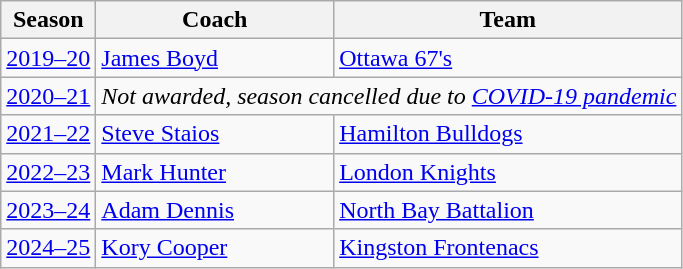<table class="wikitable sortable">
<tr>
<th>Season</th>
<th>Coach</th>
<th>Team</th>
</tr>
<tr>
<td><a href='#'>2019–20</a></td>
<td><a href='#'>James Boyd</a></td>
<td><a href='#'>Ottawa 67's</a></td>
</tr>
<tr>
<td><a href='#'>2020–21</a></td>
<td colspan=2 align=center><em>Not awarded, season cancelled due to <a href='#'>COVID-19 pandemic</a></em></td>
</tr>
<tr>
<td><a href='#'>2021–22</a></td>
<td><a href='#'>Steve Staios</a></td>
<td><a href='#'>Hamilton Bulldogs</a></td>
</tr>
<tr>
<td><a href='#'>2022–23</a></td>
<td><a href='#'>Mark Hunter</a></td>
<td><a href='#'>London Knights</a></td>
</tr>
<tr>
<td><a href='#'>2023–24</a></td>
<td><a href='#'>Adam Dennis</a></td>
<td><a href='#'>North Bay Battalion</a></td>
</tr>
<tr>
<td><a href='#'>2024–25</a></td>
<td><a href='#'>Kory Cooper</a></td>
<td><a href='#'>Kingston Frontenacs</a></td>
</tr>
</table>
